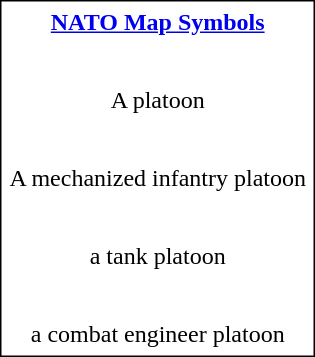<table class="floatright" style="border:1px solid black; background:white;float: right;text-align: center" cellpadding="3">
<tr>
<th><a href='#'>NATO Map Symbols</a></th>
</tr>
<tr>
<td><br></td>
</tr>
<tr>
<td>A platoon</td>
</tr>
<tr>
<td><br></td>
</tr>
<tr>
<td>A mechanized infantry platoon</td>
</tr>
<tr>
<td><br></td>
</tr>
<tr>
<td>a tank platoon</td>
</tr>
<tr>
<td><br></td>
</tr>
<tr>
<td>a combat engineer platoon</td>
</tr>
</table>
